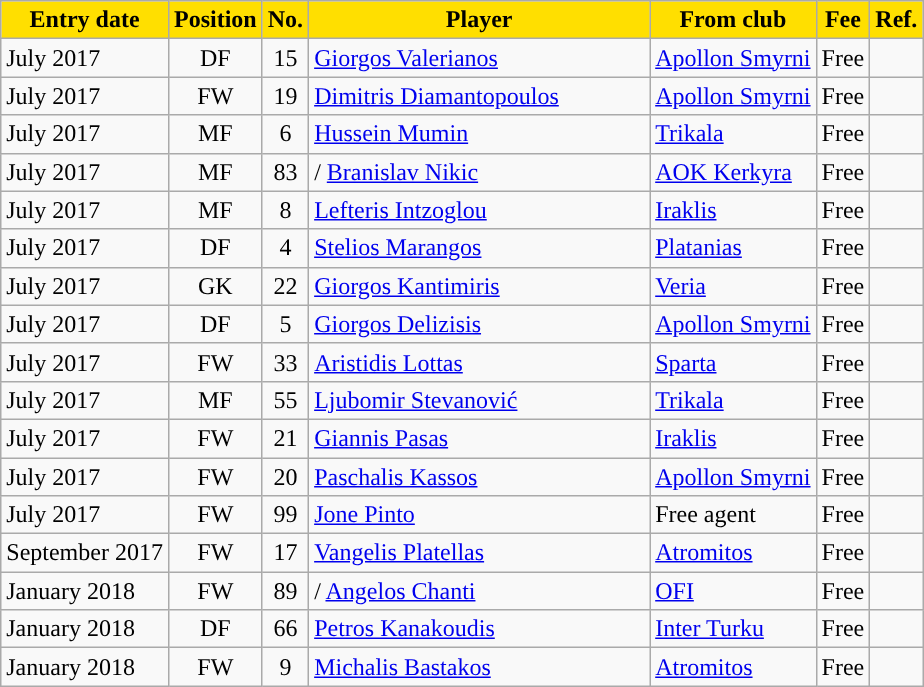<table class="wikitable sortable">
<tr>
<th style="background:#FFDF00; color:black;"><strong>Entry date</strong></th>
<th style="background:#FFDF00; color:black;"><strong>Position</strong></th>
<th style="background:#FFDF00; color:black;"><strong>No.</strong></th>
<th style="background:#FFDF00; color:black;"; width=220><strong>Player</strong></th>
<th style="background:#FFDF00; color:black;"><strong>From club</strong></th>
<th style="background:#FFDF00; color:black;"><strong>Fee</strong></th>
<th style="background:#FFDF00; color:black;"><strong>Ref.</strong></th>
</tr>
<tr>
<td>July 2017</td>
<td style="text-align:center;">DF</td>
<td style="text-align:center;">15</td>
<td style="text=align:left;"> <a href='#'>Giorgos Valerianos</a></td>
<td style="text=align:left;"> <a href='#'>Apollon Smyrni</a></td>
<td>Free</td>
<td></td>
</tr>
<tr>
<td>July 2017</td>
<td style="text-align:center;">FW</td>
<td style="text-align:center;">19</td>
<td style="text=align:left;"> <a href='#'>Dimitris Diamantopoulos</a></td>
<td style="text=align:left;"> <a href='#'>Apollon Smyrni</a></td>
<td>Free</td>
<td></td>
</tr>
<tr>
<td>July 2017</td>
<td style="text-align:center;">MF</td>
<td style="text-align:center;">6</td>
<td style="text=align:left;"> <a href='#'>Hussein Mumin</a></td>
<td style="text=align:left;"> <a href='#'>Trikala</a></td>
<td>Free</td>
<td></td>
</tr>
<tr>
<td>July 2017</td>
<td style="text-align:center;">MF</td>
<td style="text-align:center;">83</td>
<td style="text-align:left;"> /  <a href='#'>Branislav Nikic</a></td>
<td style="text-align:left;"> <a href='#'>AOK Kerkyra</a></td>
<td>Free</td>
<td></td>
</tr>
<tr>
<td>July 2017</td>
<td style="text-align:center;">MF</td>
<td style="text-align:center;">8</td>
<td style="text=align:left;"> <a href='#'>Lefteris Intzoglou</a></td>
<td style="text-align:left;"> <a href='#'>Iraklis</a></td>
<td>Free</td>
<td></td>
</tr>
<tr>
<td>July 2017</td>
<td style="text-align:center;">DF</td>
<td style="text-align:center;">4</td>
<td style="text=align:left;"> <a href='#'>Stelios Marangos</a></td>
<td style="text=align:left;"> <a href='#'>Platanias</a></td>
<td>Free</td>
<td></td>
</tr>
<tr>
<td>July 2017</td>
<td style="text-align:center;">GK</td>
<td style="text-align:center;">22</td>
<td style="text=align:left;"> <a href='#'>Giorgos Kantimiris</a></td>
<td style="text=align:left;"> <a href='#'>Veria</a></td>
<td>Free</td>
<td></td>
</tr>
<tr>
<td>July 2017</td>
<td style="text-align:center;">DF</td>
<td style="text-align:center;">5</td>
<td style="text=align:left;"> <a href='#'>Giorgos Delizisis</a></td>
<td style="text=align:left;"> <a href='#'>Apollon Smyrni</a></td>
<td>Free</td>
<td></td>
</tr>
<tr>
<td>July 2017</td>
<td style="text-align:center;">FW</td>
<td style="text-align:center;">33</td>
<td style="text=align:left;"> <a href='#'>Aristidis Lottas</a></td>
<td style="text=align:left;"> <a href='#'>Sparta</a></td>
<td>Free</td>
<td></td>
</tr>
<tr>
<td>July 2017</td>
<td style="text-align:center;">MF</td>
<td style="text-align:center;">55</td>
<td style="text=align:left;"> <a href='#'>Ljubomir Stevanović</a></td>
<td style="text-align:left;"> <a href='#'>Trikala</a></td>
<td>Free</td>
<td></td>
</tr>
<tr>
<td>July 2017</td>
<td style="text-align:center;">FW</td>
<td style="text-align:center;">21</td>
<td style="text=align:left;"> <a href='#'>Giannis Pasas</a></td>
<td style="text-align:left;"> <a href='#'>Iraklis</a></td>
<td>Free</td>
<td></td>
</tr>
<tr>
<td>July 2017</td>
<td style="text-align:center;">FW</td>
<td style="text-align:center;">20</td>
<td style="text=align:left;"> <a href='#'>Paschalis Kassos</a></td>
<td style="text-align:left;"> <a href='#'>Apollon Smyrni</a></td>
<td>Free</td>
<td></td>
</tr>
<tr>
<td>July 2017</td>
<td style="text-align:center;">FW</td>
<td style="text-align:center;">99</td>
<td style="text=align:left;"> <a href='#'>Jone Pinto</a></td>
<td>Free agent</td>
<td>Free</td>
<td></td>
</tr>
<tr>
<td>September 2017</td>
<td style="text-align:center;">FW</td>
<td style="text-align:center;">17</td>
<td style="text=align:left;"> <a href='#'>Vangelis Platellas</a></td>
<td style="text=align:left;"> <a href='#'>Atromitos</a></td>
<td>Free</td>
<td></td>
</tr>
<tr>
<td>January 2018</td>
<td style="text-align:center;">FW</td>
<td style="text-align:center;">89</td>
<td style="text=align:left;"> /  <a href='#'>Angelos Chanti</a></td>
<td style="text=align:left;"> <a href='#'>OFI</a></td>
<td>Free</td>
<td></td>
</tr>
<tr>
<td>January 2018</td>
<td style="text-align:center;">DF</td>
<td style="text-align:center;">66</td>
<td style="text=align:left;"> <a href='#'>Petros Kanakoudis</a></td>
<td style="text=align:left;"> <a href='#'>Inter Turku</a></td>
<td>Free</td>
<td></td>
</tr>
<tr>
<td>January 2018</td>
<td style="text-align:center;">FW</td>
<td style="text-align:center;">9</td>
<td style="text=align:left;"> <a href='#'>Michalis Bastakos</a></td>
<td style="text=align:left;"> <a href='#'>Atromitos</a></td>
<td>Free</td>
<td></td>
</tr>
</table>
